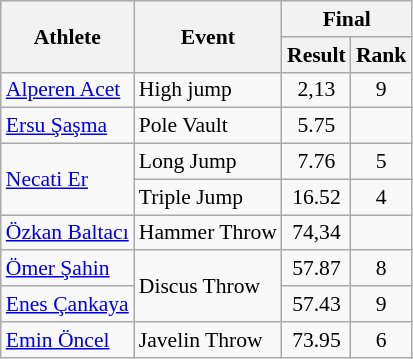<table class=wikitable style="font-size:90%; text-align:center">
<tr>
<th rowspan=2>Athlete</th>
<th rowspan=2>Event</th>
<th colspan=2>Final</th>
</tr>
<tr>
<th>Result</th>
<th>Rank</th>
</tr>
<tr>
<td align=left><a href='#'>Alperen Acet</a></td>
<td align=left>High jump</td>
<td>2,13</td>
<td>9</td>
</tr>
<tr>
<td align=left><a href='#'>Ersu Şaşma</a></td>
<td align=left>Pole Vault</td>
<td>5.75</td>
<td></td>
</tr>
<tr>
<td align=left rowspan=2><a href='#'>Necati Er</a></td>
<td align=left>Long Jump</td>
<td>7.76</td>
<td>5</td>
</tr>
<tr>
<td align=left>Triple Jump</td>
<td>16.52</td>
<td>4</td>
</tr>
<tr>
<td align=left><a href='#'>Özkan Baltacı</a></td>
<td align=left>Hammer Throw</td>
<td>74,34</td>
<td></td>
</tr>
<tr>
<td align=left><a href='#'>Ömer Şahin</a></td>
<td align=left rowspan=2>Discus Throw</td>
<td>57.87</td>
<td>8</td>
</tr>
<tr>
<td align=left><a href='#'>Enes Çankaya</a></td>
<td>57.43</td>
<td>9</td>
</tr>
<tr>
<td align=left><a href='#'>Emin Öncel</a></td>
<td align=left>Javelin Throw</td>
<td>73.95</td>
<td>6</td>
</tr>
</table>
